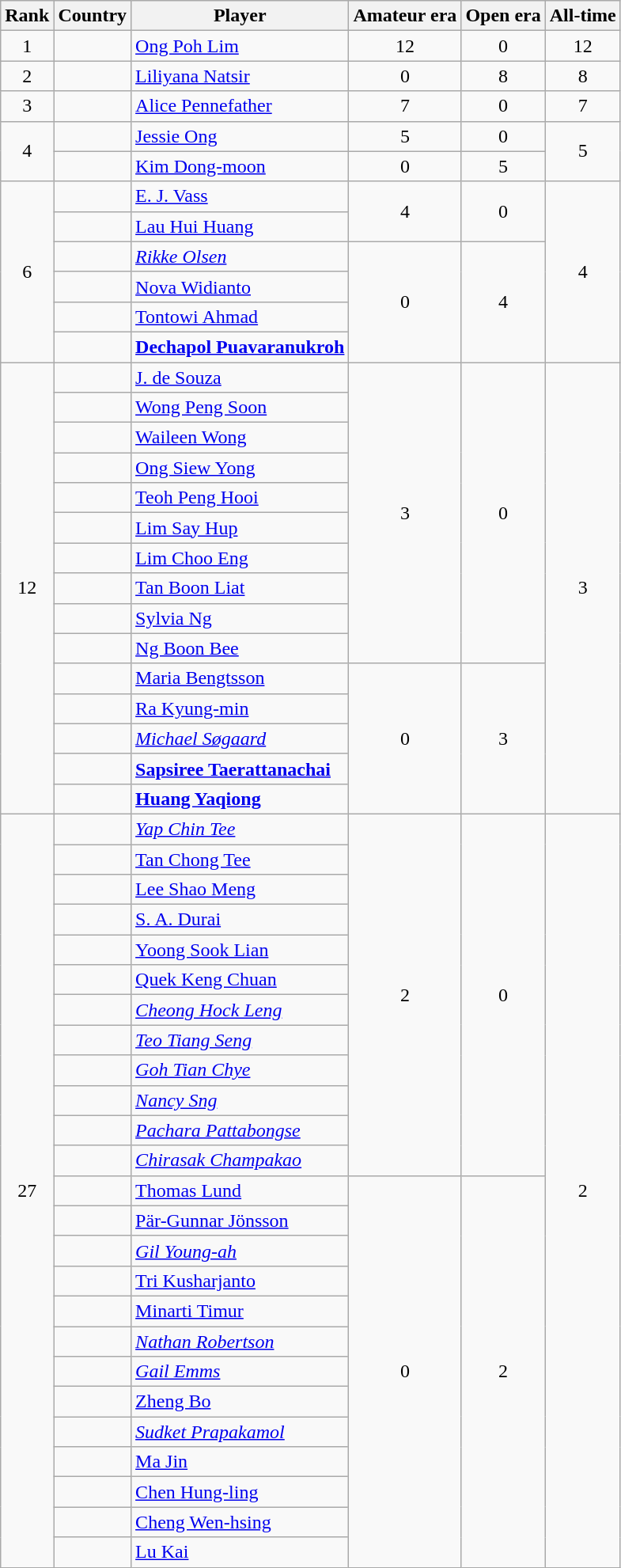<table class="wikitable sortable">
<tr>
<th>Rank</th>
<th>Country</th>
<th>Player</th>
<th>Amateur era</th>
<th>Open era</th>
<th>All-time</th>
</tr>
<tr>
<td align=center>1</td>
<td></td>
<td><a href='#'>Ong Poh Lim</a></td>
<td align=center>12</td>
<td align=center>0</td>
<td align=center>12</td>
</tr>
<tr>
<td align=center>2</td>
<td></td>
<td><a href='#'>Liliyana Natsir</a></td>
<td align=center>0</td>
<td align=center>8</td>
<td align=center>8</td>
</tr>
<tr>
<td align=center>3</td>
<td></td>
<td><a href='#'>Alice Pennefather</a></td>
<td align=center>7</td>
<td align=center>0</td>
<td align=center>7</td>
</tr>
<tr>
<td rowspan=2 align=center>4</td>
<td></td>
<td><a href='#'>Jessie Ong</a></td>
<td align=center>5</td>
<td align=center>0</td>
<td rowspan=2 align=center>5</td>
</tr>
<tr>
<td></td>
<td><a href='#'>Kim Dong-moon</a></td>
<td align=center>0</td>
<td align=center>5</td>
</tr>
<tr>
<td rowspan=6 align=center>6</td>
<td></td>
<td><a href='#'>E. J. Vass</a></td>
<td rowspan=2 align=center>4</td>
<td rowspan=2 align=center>0</td>
<td rowspan=6 align=center>4</td>
</tr>
<tr>
<td></td>
<td><a href='#'>Lau Hui Huang</a></td>
</tr>
<tr>
<td></td>
<td><em><a href='#'>Rikke Olsen</a></em></td>
<td rowspan=4 align=center>0</td>
<td rowspan=4 align=center>4</td>
</tr>
<tr>
<td></td>
<td><a href='#'>Nova Widianto</a></td>
</tr>
<tr>
<td></td>
<td><a href='#'>Tontowi Ahmad</a></td>
</tr>
<tr>
<td></td>
<td><strong><a href='#'>Dechapol Puavaranukroh</a></strong></td>
</tr>
<tr>
<td rowspan=15 align=center>12</td>
<td></td>
<td><a href='#'>J. de Souza</a></td>
<td rowspan=10 align=center>3</td>
<td rowspan=10 align=center>0</td>
<td rowspan=15 align=center>3</td>
</tr>
<tr>
<td></td>
<td><a href='#'>Wong Peng Soon</a></td>
</tr>
<tr>
<td></td>
<td><a href='#'>Waileen Wong</a></td>
</tr>
<tr>
<td></td>
<td><a href='#'>Ong Siew Yong</a></td>
</tr>
<tr>
<td></td>
<td><a href='#'>Teoh Peng Hooi</a></td>
</tr>
<tr>
<td></td>
<td><a href='#'>Lim Say Hup</a></td>
</tr>
<tr>
<td></td>
<td><a href='#'>Lim Choo Eng</a></td>
</tr>
<tr>
<td></td>
<td><a href='#'>Tan Boon Liat</a></td>
</tr>
<tr>
<td></td>
<td><a href='#'>Sylvia Ng</a></td>
</tr>
<tr>
<td></td>
<td><a href='#'>Ng Boon Bee</a></td>
</tr>
<tr>
<td></td>
<td><a href='#'>Maria Bengtsson</a></td>
<td rowspan=5 align=center>0</td>
<td rowspan=5 align=center>3</td>
</tr>
<tr>
<td></td>
<td><a href='#'>Ra Kyung-min</a></td>
</tr>
<tr>
<td></td>
<td><em><a href='#'>Michael Søgaard</a></em></td>
</tr>
<tr>
<td></td>
<td><strong><a href='#'>Sapsiree Taerattanachai</a></strong></td>
</tr>
<tr>
<td></td>
<td><strong><a href='#'>Huang Yaqiong</a></strong></td>
</tr>
<tr>
<td rowspan=25 align=center>27</td>
<td></td>
<td><em><a href='#'>Yap Chin Tee</a></em></td>
<td rowspan=12 align=center>2</td>
<td rowspan=12 align=center>0</td>
<td rowspan=25 align=center>2</td>
</tr>
<tr>
<td></td>
<td><a href='#'>Tan Chong Tee</a></td>
</tr>
<tr>
<td></td>
<td><a href='#'>Lee Shao Meng</a></td>
</tr>
<tr>
<td></td>
<td><a href='#'>S. A. Durai</a></td>
</tr>
<tr>
<td></td>
<td><a href='#'>Yoong Sook Lian</a></td>
</tr>
<tr>
<td></td>
<td><a href='#'>Quek Keng Chuan</a></td>
</tr>
<tr>
<td></td>
<td><em><a href='#'>Cheong Hock Leng</a></em></td>
</tr>
<tr>
<td></td>
<td><em><a href='#'>Teo Tiang Seng</a></em></td>
</tr>
<tr>
<td></td>
<td><em><a href='#'>Goh Tian Chye</a></em></td>
</tr>
<tr>
<td></td>
<td><em><a href='#'>Nancy Sng</a></em></td>
</tr>
<tr>
<td></td>
<td><em><a href='#'>Pachara Pattabongse</a></em></td>
</tr>
<tr>
<td></td>
<td><em><a href='#'>Chirasak Champakao</a></em></td>
</tr>
<tr>
<td></td>
<td><a href='#'>Thomas Lund</a></td>
<td rowspan=13 align=center>0</td>
<td rowspan=13 align=center>2</td>
</tr>
<tr>
<td></td>
<td><a href='#'>Pär-Gunnar Jönsson</a></td>
</tr>
<tr>
<td></td>
<td><em><a href='#'>Gil Young-ah</a></em></td>
</tr>
<tr>
<td></td>
<td><a href='#'>Tri Kusharjanto</a></td>
</tr>
<tr>
<td></td>
<td><a href='#'>Minarti Timur</a></td>
</tr>
<tr>
<td></td>
<td><em><a href='#'>Nathan Robertson</a></em></td>
</tr>
<tr>
<td></td>
<td><em><a href='#'>Gail Emms</a></em></td>
</tr>
<tr>
<td></td>
<td><a href='#'>Zheng Bo</a></td>
</tr>
<tr>
<td></td>
<td><em><a href='#'>Sudket Prapakamol</a></em></td>
</tr>
<tr>
<td></td>
<td><a href='#'>Ma Jin</a></td>
</tr>
<tr>
<td></td>
<td><a href='#'>Chen Hung-ling</a></td>
</tr>
<tr>
<td></td>
<td><a href='#'>Cheng Wen-hsing</a></td>
</tr>
<tr>
<td></td>
<td><a href='#'>Lu Kai</a></td>
</tr>
</table>
